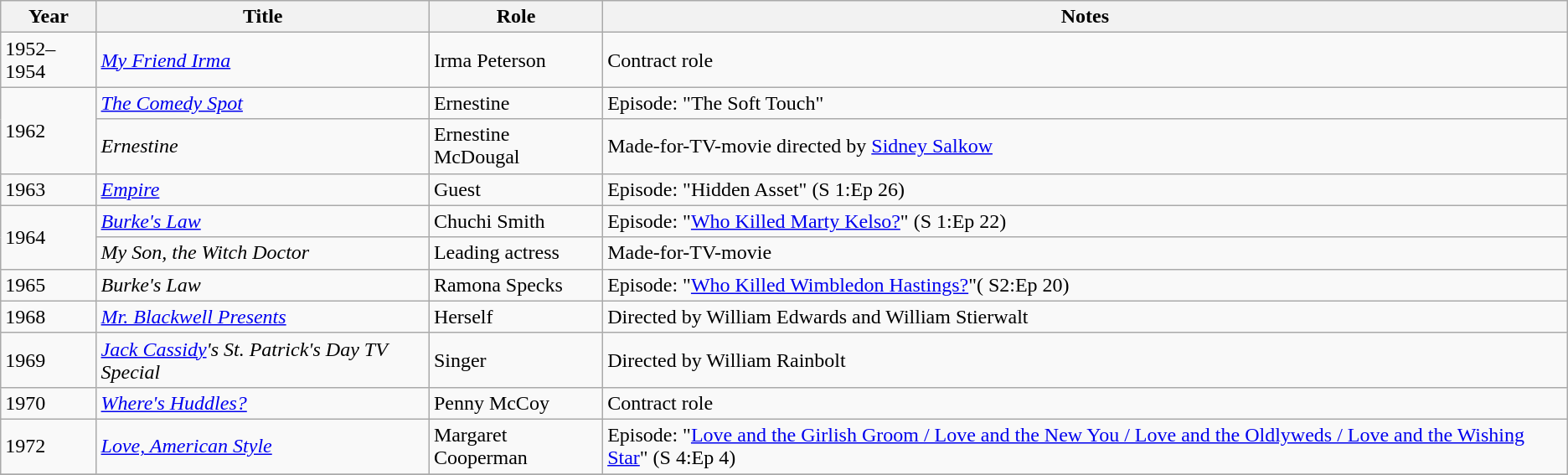<table class="wikitable sortable">
<tr>
<th>Year</th>
<th>Title</th>
<th>Role</th>
<th class="unsortable">Notes</th>
</tr>
<tr>
<td>1952–1954</td>
<td><em><a href='#'>My Friend Irma</a></em></td>
<td>Irma Peterson</td>
<td>Contract role</td>
</tr>
<tr>
<td rowspan="2">1962</td>
<td><em><a href='#'>The Comedy Spot</a></em></td>
<td>Ernestine</td>
<td>Episode: "The Soft Touch"</td>
</tr>
<tr>
<td><em>Ernestine</em></td>
<td>Ernestine McDougal</td>
<td>Made-for-TV-movie directed by <a href='#'>Sidney Salkow</a></td>
</tr>
<tr>
<td>1963</td>
<td><em><a href='#'>Empire</a></em></td>
<td>Guest</td>
<td>Episode: "Hidden Asset" (S 1:Ep 26)</td>
</tr>
<tr>
<td rowspan="2">1964</td>
<td><em><a href='#'>Burke's Law</a></em></td>
<td>Chuchi Smith</td>
<td>Episode: "<a href='#'>Who Killed Marty Kelso?</a>" (S 1:Ep 22)</td>
</tr>
<tr>
<td><em>My Son, the Witch Doctor</em></td>
<td>Leading actress</td>
<td>Made-for-TV-movie</td>
</tr>
<tr>
<td>1965</td>
<td><em>Burke's Law</em></td>
<td>Ramona Specks</td>
<td>Episode: "<a href='#'>Who Killed Wimbledon Hastings?</a>"( S2:Ep 20)</td>
</tr>
<tr>
<td>1968</td>
<td><em><a href='#'>Mr. Blackwell Presents</a></em></td>
<td>Herself</td>
<td>Directed by William Edwards and William Stierwalt</td>
</tr>
<tr>
<td>1969</td>
<td><em><a href='#'>Jack Cassidy</a>'s St. Patrick's Day TV Special</em></td>
<td>Singer</td>
<td>Directed by William Rainbolt</td>
</tr>
<tr>
<td>1970</td>
<td><em><a href='#'>Where's Huddles?</a></em></td>
<td>Penny McCoy</td>
<td>Contract role</td>
</tr>
<tr>
<td>1972</td>
<td><em><a href='#'>Love, American Style</a></em></td>
<td>Margaret Cooperman</td>
<td>Episode: "<a href='#'>Love and the Girlish Groom / Love and the New You / Love and the Oldlyweds / Love and the Wishing Star</a>" (S 4:Ep 4)</td>
</tr>
<tr>
</tr>
</table>
